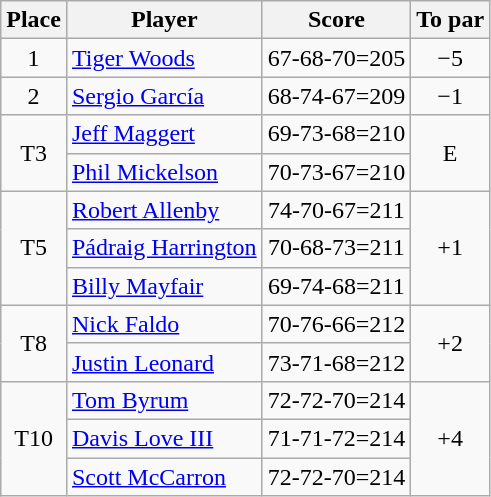<table class="wikitable">
<tr>
<th>Place</th>
<th>Player</th>
<th>Score</th>
<th>To par</th>
</tr>
<tr>
<td align=center>1</td>
<td> <a href='#'>Tiger Woods</a></td>
<td align=center>67-68-70=205</td>
<td align=center>−5</td>
</tr>
<tr>
<td align=center>2</td>
<td> <a href='#'>Sergio García</a></td>
<td align=center>68-74-67=209</td>
<td align=center>−1</td>
</tr>
<tr>
<td rowspan="2" align=center>T3</td>
<td> <a href='#'>Jeff Maggert</a></td>
<td align=center>69-73-68=210</td>
<td rowspan="2" align=center>E</td>
</tr>
<tr>
<td> <a href='#'>Phil Mickelson</a></td>
<td align=center>70-73-67=210</td>
</tr>
<tr>
<td rowspan="3" align=center>T5</td>
<td> <a href='#'>Robert Allenby</a></td>
<td align=center>74-70-67=211</td>
<td rowspan="3" align=center>+1</td>
</tr>
<tr>
<td> <a href='#'>Pádraig Harrington</a></td>
<td align=center>70-68-73=211</td>
</tr>
<tr>
<td> <a href='#'>Billy Mayfair</a></td>
<td align=center>69-74-68=211</td>
</tr>
<tr>
<td rowspan="2" align=center>T8</td>
<td> <a href='#'>Nick Faldo</a></td>
<td align=center>70-76-66=212</td>
<td rowspan="2" align=center>+2</td>
</tr>
<tr>
<td> <a href='#'>Justin Leonard</a></td>
<td align=center>73-71-68=212</td>
</tr>
<tr>
<td rowspan="3" align=center>T10</td>
<td> <a href='#'>Tom Byrum</a></td>
<td align=center>72-72-70=214</td>
<td rowspan="3" align=center>+4</td>
</tr>
<tr>
<td> <a href='#'>Davis Love III</a></td>
<td align=center>71-71-72=214</td>
</tr>
<tr>
<td> <a href='#'>Scott McCarron</a></td>
<td align=center>72-72-70=214</td>
</tr>
</table>
